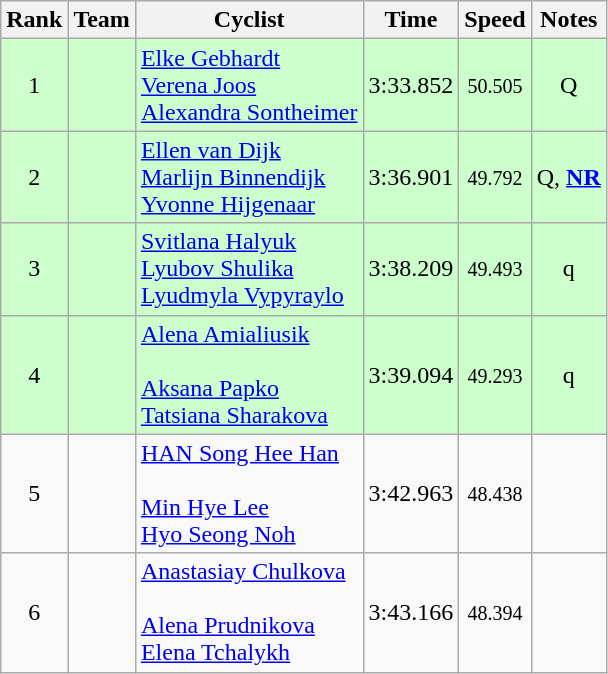<table class="wikitable sortable" style="text-align:center;">
<tr>
<th>Rank</th>
<th>Team</th>
<th class="unsortable">Cyclist</th>
<th>Time</th>
<th>Speed</th>
<th class="unsortable">Notes</th>
</tr>
<tr bgcolor=ccffcc>
<td align=center>1</td>
<td align=left></td>
<td align=left><a href='#'>Elke Gebhardt</a><br><a href='#'>Verena Joos</a><br><a href='#'>Alexandra Sontheimer</a></td>
<td>3:33.852</td>
<td><small>50.505</small></td>
<td>Q</td>
</tr>
<tr bgcolor=ccffcc>
<td align=center>2</td>
<td align=left></td>
<td align=left><a href='#'>Ellen van Dijk</a><br><a href='#'>Marlijn Binnendijk</a><br><a href='#'>Yvonne Hijgenaar</a></td>
<td>3:36.901</td>
<td><small>49.792</small></td>
<td>Q, <strong><a href='#'>NR</a></strong></td>
</tr>
<tr bgcolor=ccffcc>
<td align=center>3</td>
<td align=left></td>
<td align=left><a href='#'>Svitlana Halyuk</a><br><a href='#'>Lyubov Shulika</a><br><a href='#'>Lyudmyla Vypyraylo</a></td>
<td>3:38.209</td>
<td><small>49.493</small></td>
<td>q</td>
</tr>
<tr bgcolor=ccffcc>
<td align=center>4</td>
<td align=left></td>
<td align=left><a href='#'>Alena Amialiusik</a><br><br><a href='#'>Aksana Papko</a><br>
<a href='#'>Tatsiana Sharakova</a></td>
<td>3:39.094</td>
<td><small>49.293</small></td>
<td>q</td>
</tr>
<tr>
<td align=center>5</td>
<td align=left></td>
<td align=left><a href='#'>HAN Song Hee Han</a><br><br><a href='#'>Min Hye Lee</a><br>
<a href='#'>Hyo Seong Noh</a></td>
<td>3:42.963</td>
<td><small>48.438</small></td>
<td></td>
</tr>
<tr>
<td align=center>6</td>
<td align=left></td>
<td align=left><a href='#'>Anastasiay Chulkova</a><br><br><a href='#'>Alena Prudnikova</a><br>
<a href='#'>Elena Tchalykh</a></td>
<td>3:43.166</td>
<td><small>48.394</small></td>
<td></td>
</tr>
</table>
